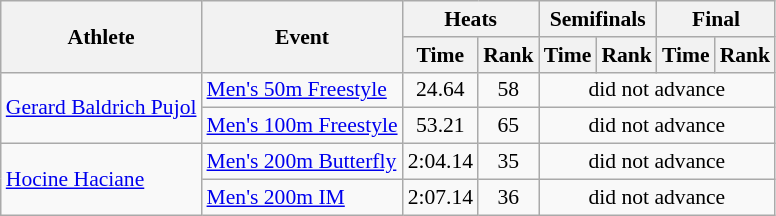<table class=wikitable style="font-size:90%">
<tr>
<th rowspan="2">Athlete</th>
<th rowspan="2">Event</th>
<th colspan="2">Heats</th>
<th colspan="2">Semifinals</th>
<th colspan="2">Final</th>
</tr>
<tr>
<th>Time</th>
<th>Rank</th>
<th>Time</th>
<th>Rank</th>
<th>Time</th>
<th>Rank</th>
</tr>
<tr>
<td rowspan="2"><a href='#'>Gerard Baldrich Pujol</a></td>
<td><a href='#'>Men's 50m Freestyle</a></td>
<td align=center>24.64</td>
<td align=center>58</td>
<td align=center colspan=4>did not advance</td>
</tr>
<tr>
<td><a href='#'>Men's 100m Freestyle</a></td>
<td align=center>53.21</td>
<td align=center>65</td>
<td align=center colspan=4>did not advance</td>
</tr>
<tr>
<td rowspan="2"><a href='#'>Hocine Haciane</a></td>
<td><a href='#'>Men's 200m Butterfly</a></td>
<td align=center>2:04.14</td>
<td align=center>35</td>
<td align=center colspan=4>did not advance</td>
</tr>
<tr>
<td><a href='#'>Men's 200m IM</a></td>
<td align=center>2:07.14</td>
<td align=center>36</td>
<td align=center colspan=4>did not advance</td>
</tr>
</table>
